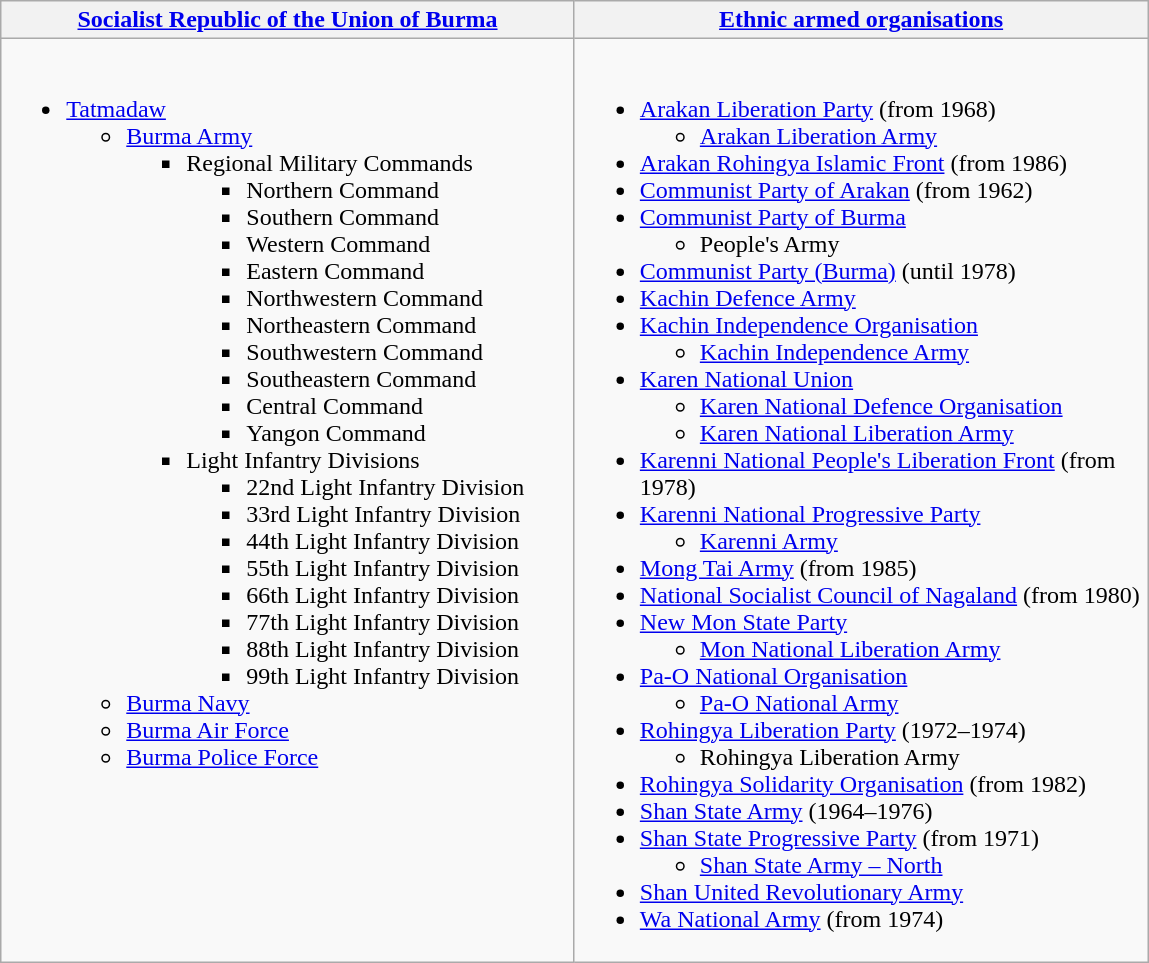<table class="wikitable" width="auto">
<tr>
<th style="width:375px"> <a href='#'>Socialist Republic of the Union of Burma</a></th>
<th style="width:375px"><a href='#'>Ethnic armed organisations</a></th>
</tr>
<tr>
<td valign="top"><br><ul><li><a href='#'>Tatmadaw</a><ul><li> <a href='#'>Burma Army</a><ul><li>Regional Military Commands<ul><li>Northern Command</li><li>Southern Command</li><li>Western Command</li><li>Eastern Command</li><li>Northwestern Command</li><li>Northeastern Command</li><li>Southwestern Command</li><li>Southeastern Command</li><li>Central Command</li><li>Yangon Command</li></ul></li><li>Light Infantry Divisions<ul><li>22nd Light Infantry Division</li><li>33rd Light Infantry Division</li><li>44th Light Infantry Division</li><li>55th Light Infantry Division</li><li>66th Light Infantry Division</li><li>77th Light Infantry Division</li><li>88th Light Infantry Division</li><li>99th Light Infantry Division</li></ul></li></ul></li><li> <a href='#'>Burma Navy</a></li><li> <a href='#'>Burma Air Force</a></li><li><a href='#'>Burma Police Force</a></li></ul></li></ul></td>
<td valign="top"><br><ul><li> <a href='#'>Arakan Liberation Party</a> (from 1968)<ul><li><a href='#'>Arakan Liberation Army</a></li></ul></li><li><a href='#'>Arakan Rohingya Islamic Front</a> (from 1986)</li><li><a href='#'>Communist Party of Arakan</a> (from 1962)</li><li> <a href='#'>Communist Party of Burma</a><ul><li>People's Army</li></ul></li><li> <a href='#'>Communist Party (Burma)</a> (until 1978)</li><li> <a href='#'>Kachin Defence Army</a></li><li> <a href='#'>Kachin Independence Organisation</a><ul><li><a href='#'>Kachin Independence Army</a></li></ul></li><li> <a href='#'>Karen National Union</a><ul><li> <a href='#'>Karen National Defence Organisation</a></li><li> <a href='#'>Karen National Liberation Army</a></li></ul></li><li> <a href='#'>Karenni National People's Liberation Front</a> (from 1978)</li><li> <a href='#'>Karenni National Progressive Party</a><ul><li> <a href='#'>Karenni Army</a></li></ul></li><li> <a href='#'>Mong Tai Army</a> (from 1985)</li><li> <a href='#'>National Socialist Council of Nagaland</a> (from 1980)</li><li> <a href='#'>New Mon State Party</a><ul><li><a href='#'>Mon National Liberation Army</a></li></ul></li><li> <a href='#'>Pa-O National Organisation</a><ul><li><a href='#'>Pa-O National Army</a></li></ul></li><li><a href='#'>Rohingya Liberation Party</a> (1972–1974)<ul><li>Rohingya Liberation Army</li></ul></li><li> <a href='#'>Rohingya Solidarity Organisation</a> (from 1982)</li><li> <a href='#'>Shan State Army</a> (1964–1976)</li><li><a href='#'>Shan State Progressive Party</a> (from 1971)<ul><li> <a href='#'>Shan State Army – North</a></li></ul></li><li> <a href='#'>Shan United Revolutionary Army</a></li><li> <a href='#'>Wa National Army</a> (from 1974)</li></ul></td>
</tr>
</table>
